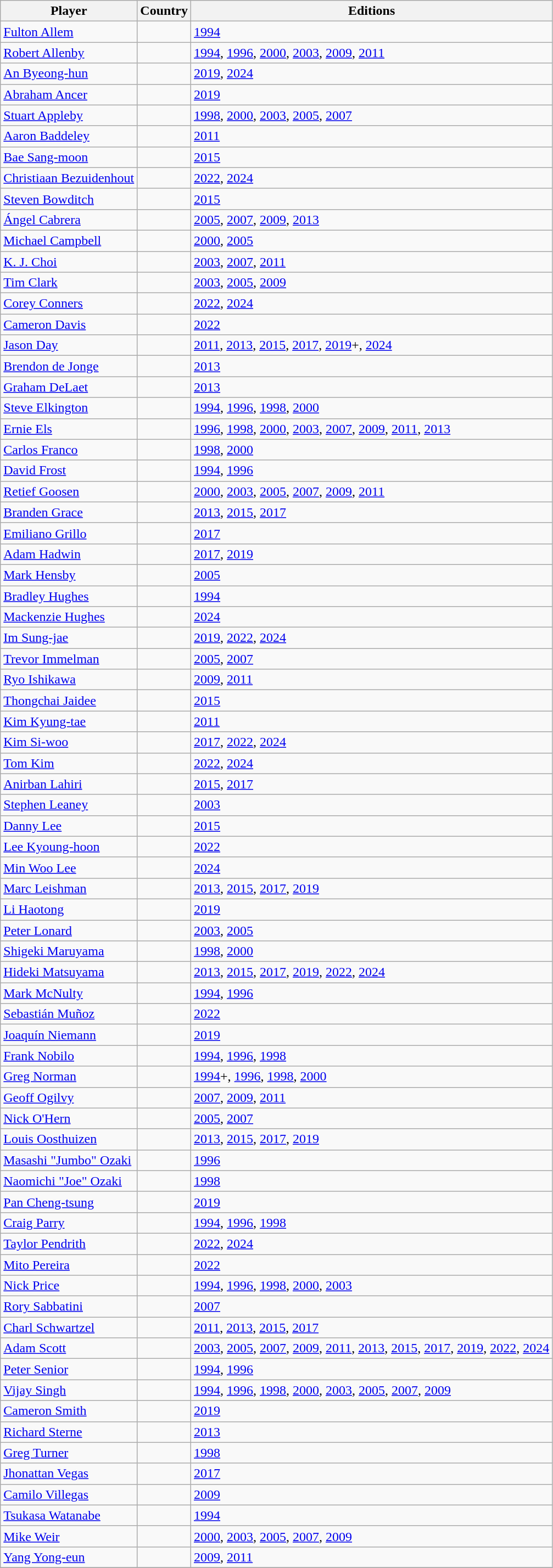<table class="wikitable sortable">
<tr>
<th>Player</th>
<th>Country</th>
<th>Editions</th>
</tr>
<tr>
<td><a href='#'>Fulton Allem</a></td>
<td></td>
<td><a href='#'>1994</a></td>
</tr>
<tr>
<td><a href='#'>Robert Allenby</a></td>
<td></td>
<td><a href='#'>1994</a>, <a href='#'>1996</a>, <a href='#'>2000</a>, <a href='#'>2003</a>, <a href='#'>2009</a>, <a href='#'>2011</a></td>
</tr>
<tr>
<td><a href='#'>An Byeong-hun</a></td>
<td></td>
<td><a href='#'>2019</a>, <a href='#'>2024</a></td>
</tr>
<tr>
<td><a href='#'>Abraham Ancer</a></td>
<td></td>
<td><a href='#'>2019</a></td>
</tr>
<tr>
<td><a href='#'>Stuart Appleby</a></td>
<td></td>
<td><a href='#'>1998</a>, <a href='#'>2000</a>, <a href='#'>2003</a>, <a href='#'>2005</a>, <a href='#'>2007</a></td>
</tr>
<tr>
<td><a href='#'>Aaron Baddeley</a></td>
<td></td>
<td><a href='#'>2011</a></td>
</tr>
<tr>
<td><a href='#'>Bae Sang-moon</a></td>
<td></td>
<td><a href='#'>2015</a></td>
</tr>
<tr>
<td><a href='#'>Christiaan Bezuidenhout</a></td>
<td></td>
<td><a href='#'>2022</a>, <a href='#'>2024</a></td>
</tr>
<tr>
<td><a href='#'>Steven Bowditch</a></td>
<td></td>
<td><a href='#'>2015</a></td>
</tr>
<tr>
<td><a href='#'>Ángel Cabrera</a></td>
<td></td>
<td><a href='#'>2005</a>, <a href='#'>2007</a>, <a href='#'>2009</a>, <a href='#'>2013</a></td>
</tr>
<tr>
<td><a href='#'>Michael Campbell</a></td>
<td></td>
<td><a href='#'>2000</a>, <a href='#'>2005</a></td>
</tr>
<tr>
<td><a href='#'>K. J. Choi</a></td>
<td></td>
<td><a href='#'>2003</a>, <a href='#'>2007</a>, <a href='#'>2011</a></td>
</tr>
<tr>
<td><a href='#'>Tim Clark</a></td>
<td></td>
<td><a href='#'>2003</a>, <a href='#'>2005</a>, <a href='#'>2009</a></td>
</tr>
<tr>
<td><a href='#'>Corey Conners</a></td>
<td></td>
<td><a href='#'>2022</a>, <a href='#'>2024</a></td>
</tr>
<tr>
<td><a href='#'>Cameron Davis</a></td>
<td></td>
<td><a href='#'>2022</a></td>
</tr>
<tr>
<td><a href='#'>Jason Day</a></td>
<td></td>
<td><a href='#'>2011</a>, <a href='#'>2013</a>, <a href='#'>2015</a>, <a href='#'>2017</a>, <a href='#'>2019</a>+, <a href='#'>2024</a></td>
</tr>
<tr>
<td><a href='#'>Brendon de Jonge</a></td>
<td></td>
<td><a href='#'>2013</a></td>
</tr>
<tr>
<td><a href='#'>Graham DeLaet</a></td>
<td></td>
<td><a href='#'>2013</a></td>
</tr>
<tr>
<td><a href='#'>Steve Elkington</a></td>
<td></td>
<td><a href='#'>1994</a>, <a href='#'>1996</a>, <a href='#'>1998</a>, <a href='#'>2000</a></td>
</tr>
<tr>
<td><a href='#'>Ernie Els</a></td>
<td></td>
<td><a href='#'>1996</a>, <a href='#'>1998</a>, <a href='#'>2000</a>, <a href='#'>2003</a>, <a href='#'>2007</a>, <a href='#'>2009</a>, <a href='#'>2011</a>, <a href='#'>2013</a></td>
</tr>
<tr>
<td><a href='#'>Carlos Franco</a></td>
<td></td>
<td><a href='#'>1998</a>, <a href='#'>2000</a></td>
</tr>
<tr>
<td><a href='#'>David Frost</a></td>
<td></td>
<td><a href='#'>1994</a>, <a href='#'>1996</a></td>
</tr>
<tr>
<td><a href='#'>Retief Goosen</a></td>
<td></td>
<td><a href='#'>2000</a>, <a href='#'>2003</a>, <a href='#'>2005</a>, <a href='#'>2007</a>, <a href='#'>2009</a>, <a href='#'>2011</a></td>
</tr>
<tr>
<td><a href='#'>Branden Grace</a></td>
<td></td>
<td><a href='#'>2013</a>, <a href='#'>2015</a>, <a href='#'>2017</a></td>
</tr>
<tr>
<td><a href='#'>Emiliano Grillo</a></td>
<td></td>
<td><a href='#'>2017</a></td>
</tr>
<tr>
<td><a href='#'>Adam Hadwin</a></td>
<td></td>
<td><a href='#'>2017</a>, <a href='#'>2019</a></td>
</tr>
<tr>
<td><a href='#'>Mark Hensby</a></td>
<td></td>
<td><a href='#'>2005</a></td>
</tr>
<tr>
<td><a href='#'>Bradley Hughes</a></td>
<td></td>
<td><a href='#'>1994</a></td>
</tr>
<tr>
<td><a href='#'>Mackenzie Hughes</a></td>
<td></td>
<td><a href='#'>2024</a></td>
</tr>
<tr>
<td><a href='#'>Im Sung-jae</a></td>
<td></td>
<td><a href='#'>2019</a>, <a href='#'>2022</a>, <a href='#'>2024</a></td>
</tr>
<tr>
<td><a href='#'>Trevor Immelman</a></td>
<td></td>
<td><a href='#'>2005</a>, <a href='#'>2007</a></td>
</tr>
<tr>
<td><a href='#'>Ryo Ishikawa</a></td>
<td></td>
<td><a href='#'>2009</a>, <a href='#'>2011</a></td>
</tr>
<tr>
<td><a href='#'>Thongchai Jaidee</a></td>
<td></td>
<td><a href='#'>2015</a></td>
</tr>
<tr>
<td><a href='#'>Kim Kyung-tae</a></td>
<td></td>
<td><a href='#'>2011</a></td>
</tr>
<tr>
<td><a href='#'>Kim Si-woo</a></td>
<td></td>
<td><a href='#'>2017</a>, <a href='#'>2022</a>, <a href='#'>2024</a></td>
</tr>
<tr>
<td><a href='#'>Tom Kim</a></td>
<td></td>
<td><a href='#'>2022</a>, <a href='#'>2024</a></td>
</tr>
<tr>
<td><a href='#'>Anirban Lahiri</a></td>
<td></td>
<td><a href='#'>2015</a>, <a href='#'>2017</a></td>
</tr>
<tr>
<td><a href='#'>Stephen Leaney</a></td>
<td></td>
<td><a href='#'>2003</a></td>
</tr>
<tr>
<td><a href='#'>Danny Lee</a></td>
<td></td>
<td><a href='#'>2015</a></td>
</tr>
<tr>
<td><a href='#'>Lee Kyoung-hoon</a></td>
<td></td>
<td><a href='#'>2022</a></td>
</tr>
<tr>
<td><a href='#'>Min Woo Lee</a></td>
<td></td>
<td><a href='#'>2024</a></td>
</tr>
<tr>
<td><a href='#'>Marc Leishman</a></td>
<td></td>
<td><a href='#'>2013</a>, <a href='#'>2015</a>, <a href='#'>2017</a>, <a href='#'>2019</a></td>
</tr>
<tr>
<td><a href='#'>Li Haotong</a></td>
<td></td>
<td><a href='#'>2019</a></td>
</tr>
<tr>
<td><a href='#'>Peter Lonard</a></td>
<td></td>
<td><a href='#'>2003</a>, <a href='#'>2005</a></td>
</tr>
<tr>
<td><a href='#'>Shigeki Maruyama</a></td>
<td></td>
<td><a href='#'>1998</a>, <a href='#'>2000</a></td>
</tr>
<tr>
<td><a href='#'>Hideki Matsuyama</a></td>
<td></td>
<td><a href='#'>2013</a>, <a href='#'>2015</a>, <a href='#'>2017</a>, <a href='#'>2019</a>, <a href='#'>2022</a>, <a href='#'>2024</a></td>
</tr>
<tr>
<td><a href='#'>Mark McNulty</a></td>
<td></td>
<td><a href='#'>1994</a>, <a href='#'>1996</a></td>
</tr>
<tr>
<td><a href='#'>Sebastián Muñoz</a></td>
<td></td>
<td><a href='#'>2022</a></td>
</tr>
<tr>
<td><a href='#'>Joaquín Niemann</a></td>
<td></td>
<td><a href='#'>2019</a></td>
</tr>
<tr>
<td><a href='#'>Frank Nobilo</a></td>
<td></td>
<td><a href='#'>1994</a>, <a href='#'>1996</a>, <a href='#'>1998</a></td>
</tr>
<tr>
<td><a href='#'>Greg Norman</a></td>
<td></td>
<td><a href='#'>1994</a>+, <a href='#'>1996</a>, <a href='#'>1998</a>, <a href='#'>2000</a></td>
</tr>
<tr>
<td><a href='#'>Geoff Ogilvy</a></td>
<td></td>
<td><a href='#'>2007</a>, <a href='#'>2009</a>, <a href='#'>2011</a></td>
</tr>
<tr>
<td><a href='#'>Nick O'Hern</a></td>
<td></td>
<td><a href='#'>2005</a>, <a href='#'>2007</a></td>
</tr>
<tr>
<td><a href='#'>Louis Oosthuizen</a></td>
<td></td>
<td><a href='#'>2013</a>, <a href='#'>2015</a>, <a href='#'>2017</a>, <a href='#'>2019</a></td>
</tr>
<tr>
<td><a href='#'>Masashi "Jumbo" Ozaki</a></td>
<td></td>
<td><a href='#'>1996</a></td>
</tr>
<tr>
<td><a href='#'>Naomichi "Joe" Ozaki</a></td>
<td></td>
<td><a href='#'>1998</a></td>
</tr>
<tr>
<td><a href='#'>Pan Cheng-tsung</a></td>
<td></td>
<td><a href='#'>2019</a></td>
</tr>
<tr>
<td><a href='#'>Craig Parry</a></td>
<td></td>
<td><a href='#'>1994</a>, <a href='#'>1996</a>, <a href='#'>1998</a></td>
</tr>
<tr>
<td><a href='#'>Taylor Pendrith</a></td>
<td></td>
<td><a href='#'>2022</a>, <a href='#'>2024</a></td>
</tr>
<tr>
<td><a href='#'>Mito Pereira</a></td>
<td></td>
<td><a href='#'>2022</a></td>
</tr>
<tr>
<td><a href='#'>Nick Price</a></td>
<td></td>
<td><a href='#'>1994</a>, <a href='#'>1996</a>, <a href='#'>1998</a>, <a href='#'>2000</a>, <a href='#'>2003</a></td>
</tr>
<tr>
<td><a href='#'>Rory Sabbatini</a></td>
<td></td>
<td><a href='#'>2007</a></td>
</tr>
<tr>
<td><a href='#'>Charl Schwartzel</a></td>
<td></td>
<td><a href='#'>2011</a>, <a href='#'>2013</a>, <a href='#'>2015</a>, <a href='#'>2017</a></td>
</tr>
<tr>
<td><a href='#'>Adam Scott</a></td>
<td></td>
<td><a href='#'>2003</a>, <a href='#'>2005</a>, <a href='#'>2007</a>, <a href='#'>2009</a>, <a href='#'>2011</a>, <a href='#'>2013</a>, <a href='#'>2015</a>, <a href='#'>2017</a>, <a href='#'>2019</a>, <a href='#'>2022</a>, <a href='#'>2024</a></td>
</tr>
<tr>
<td><a href='#'>Peter Senior</a></td>
<td></td>
<td><a href='#'>1994</a>, <a href='#'>1996</a></td>
</tr>
<tr>
<td><a href='#'>Vijay Singh</a></td>
<td></td>
<td><a href='#'>1994</a>, <a href='#'>1996</a>, <a href='#'>1998</a>, <a href='#'>2000</a>, <a href='#'>2003</a>, <a href='#'>2005</a>, <a href='#'>2007</a>, <a href='#'>2009</a></td>
</tr>
<tr>
<td><a href='#'>Cameron Smith</a></td>
<td></td>
<td><a href='#'>2019</a></td>
</tr>
<tr>
<td><a href='#'>Richard Sterne</a></td>
<td></td>
<td><a href='#'>2013</a></td>
</tr>
<tr>
<td><a href='#'>Greg Turner</a></td>
<td></td>
<td><a href='#'>1998</a></td>
</tr>
<tr>
<td><a href='#'>Jhonattan Vegas</a></td>
<td></td>
<td><a href='#'>2017</a></td>
</tr>
<tr>
<td><a href='#'>Camilo Villegas</a></td>
<td></td>
<td><a href='#'>2009</a></td>
</tr>
<tr>
<td><a href='#'>Tsukasa Watanabe</a></td>
<td></td>
<td><a href='#'>1994</a></td>
</tr>
<tr>
<td><a href='#'>Mike Weir</a></td>
<td></td>
<td><a href='#'>2000</a>, <a href='#'>2003</a>, <a href='#'>2005</a>, <a href='#'>2007</a>, <a href='#'>2009</a></td>
</tr>
<tr>
<td><a href='#'>Yang Yong-eun</a></td>
<td></td>
<td><a href='#'>2009</a>, <a href='#'>2011</a></td>
</tr>
<tr>
</tr>
</table>
